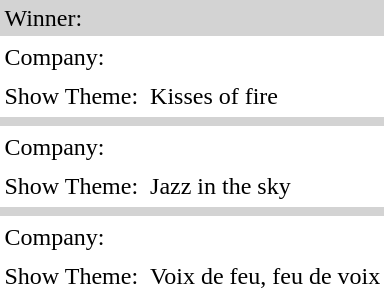<table border="0" cellpadding="3">
<tr>
<td colspan="2" style="background:lightgrey;">Winner: </td>
</tr>
<tr>
<td>Company:</td>
<td></td>
</tr>
<tr>
<td>Show Theme:</td>
<td>Kisses of fire</td>
</tr>
<tr>
<td colspan="2" style="background:lightgrey;"></td>
</tr>
<tr>
<td>Company:</td>
<td></td>
</tr>
<tr>
<td>Show Theme:</td>
<td>Jazz in the sky</td>
</tr>
<tr>
<td colspan="2" style="background:lightgrey;"></td>
</tr>
<tr>
<td>Company:</td>
<td></td>
</tr>
<tr>
<td>Show Theme:</td>
<td>Voix de feu, feu de voix</td>
</tr>
</table>
